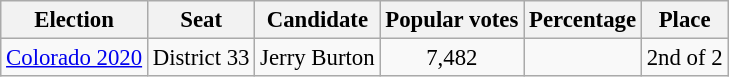<table class="wikitable" style="text-align:center; font-size:95%">
<tr>
<th>Election</th>
<th>Seat</th>
<th>Candidate</th>
<th>Popular votes</th>
<th>Percentage</th>
<th>Place</th>
</tr>
<tr>
<td><a href='#'>Colorado 2020</a></td>
<td>District 33</td>
<td>Jerry Burton</td>
<td>7,482</td>
<td></td>
<td>2nd of 2</td>
</tr>
</table>
